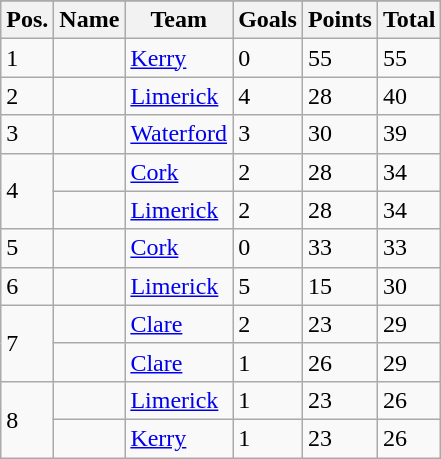<table class="wikitable sortable">
<tr>
</tr>
<tr>
<th>Pos.</th>
<th>Name</th>
<th>Team</th>
<th>Goals</th>
<th>Points</th>
<th>Total</th>
</tr>
<tr>
<td>1</td>
<td></td>
<td><a href='#'>Kerry</a></td>
<td>0</td>
<td>55</td>
<td>55</td>
</tr>
<tr>
<td>2</td>
<td></td>
<td><a href='#'>Limerick</a></td>
<td>4</td>
<td>28</td>
<td>40</td>
</tr>
<tr>
<td>3</td>
<td></td>
<td><a href='#'>Waterford</a></td>
<td>3</td>
<td>30</td>
<td>39</td>
</tr>
<tr>
<td rowspan=2>4</td>
<td></td>
<td><a href='#'>Cork</a></td>
<td>2</td>
<td>28</td>
<td>34</td>
</tr>
<tr>
<td></td>
<td><a href='#'>Limerick</a></td>
<td>2</td>
<td>28</td>
<td>34</td>
</tr>
<tr>
<td>5</td>
<td></td>
<td><a href='#'>Cork</a></td>
<td>0</td>
<td>33</td>
<td>33</td>
</tr>
<tr>
<td>6</td>
<td></td>
<td><a href='#'>Limerick</a></td>
<td>5</td>
<td>15</td>
<td>30</td>
</tr>
<tr>
<td rowspan=2>7</td>
<td></td>
<td><a href='#'>Clare</a></td>
<td>2</td>
<td>23</td>
<td>29</td>
</tr>
<tr>
<td></td>
<td><a href='#'>Clare</a></td>
<td>1</td>
<td>26</td>
<td>29</td>
</tr>
<tr>
<td rowspan=2>8</td>
<td></td>
<td><a href='#'>Limerick</a></td>
<td>1</td>
<td>23</td>
<td>26</td>
</tr>
<tr>
<td></td>
<td><a href='#'>Kerry</a></td>
<td>1</td>
<td>23</td>
<td>26</td>
</tr>
</table>
